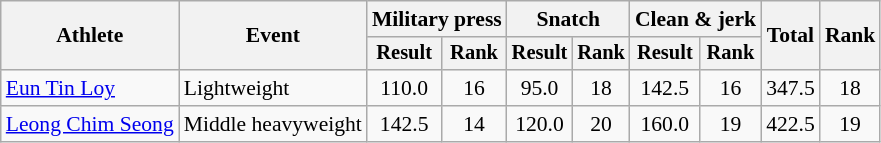<table class="wikitable" style="font-size:90%">
<tr>
<th rowspan="2">Athlete</th>
<th rowspan="2">Event</th>
<th colspan="2">Military press</th>
<th colspan="2">Snatch</th>
<th colspan="2">Clean & jerk</th>
<th rowspan="2">Total</th>
<th rowspan="2">Rank</th>
</tr>
<tr style="font-size:95%">
<th>Result</th>
<th>Rank</th>
<th>Result</th>
<th>Rank</th>
<th>Result</th>
<th>Rank</th>
</tr>
<tr align=center>
<td align=left><a href='#'>Eun Tin Loy</a></td>
<td align=left>Lightweight</td>
<td>110.0</td>
<td>16</td>
<td>95.0</td>
<td>18</td>
<td>142.5</td>
<td>16</td>
<td>347.5</td>
<td>18</td>
</tr>
<tr align=center>
<td align=left><a href='#'>Leong Chim Seong</a></td>
<td align=left>Middle heavyweight</td>
<td>142.5</td>
<td>14</td>
<td>120.0</td>
<td>20</td>
<td>160.0</td>
<td>19</td>
<td>422.5</td>
<td>19</td>
</tr>
</table>
